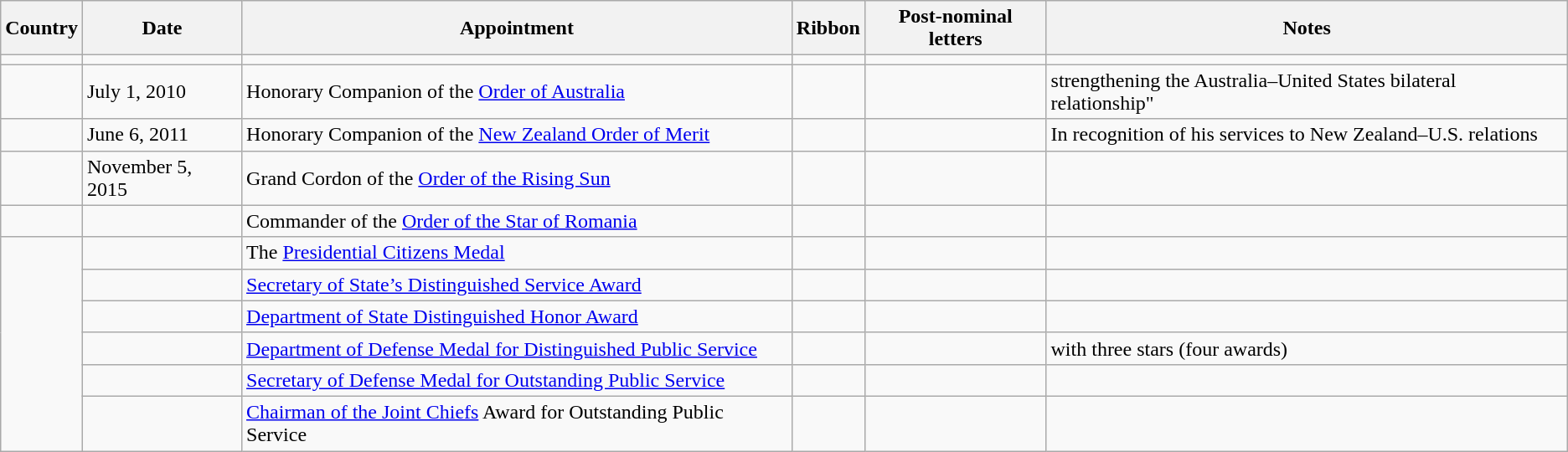<table class="wikitable sortable">
<tr>
<th>Country</th>
<th>Date</th>
<th>Appointment</th>
<th>Ribbon</th>
<th>Post-nominal letters</th>
<th>Notes</th>
</tr>
<tr>
<td></td>
<td></td>
<td></td>
<td></td>
<td></td>
<td></td>
</tr>
<tr>
<td></td>
<td>July 1, 2010</td>
<td>Honorary Companion of the <a href='#'>Order of Australia</a></td>
<td></td>
<td></td>
<td> strengthening the Australia–United States bilateral relationship"</td>
</tr>
<tr>
<td></td>
<td>June 6, 2011</td>
<td>Honorary Companion of the <a href='#'>New Zealand Order of Merit</a></td>
<td></td>
<td></td>
<td>In recognition of his services to New Zealand–U.S. relations</td>
</tr>
<tr>
<td></td>
<td>November 5, 2015</td>
<td>Grand Cordon of the <a href='#'>Order of the Rising Sun</a></td>
<td></td>
<td></td>
<td></td>
</tr>
<tr>
<td></td>
<td></td>
<td>Commander of the <a href='#'>Order of the Star of Romania</a></td>
<td></td>
<td></td>
<td></td>
</tr>
<tr>
<td rowspan="6"></td>
<td></td>
<td>The <a href='#'>Presidential Citizens Medal</a></td>
<td></td>
<td></td>
<td></td>
</tr>
<tr>
<td></td>
<td><a href='#'>Secretary of State’s Distinguished Service Award</a></td>
<td></td>
<td></td>
<td></td>
</tr>
<tr>
<td></td>
<td><a href='#'>Department of State Distinguished Honor Award</a></td>
<td></td>
<td></td>
<td></td>
</tr>
<tr>
<td></td>
<td><a href='#'>Department of Defense Medal for Distinguished Public Service</a></td>
<td></td>
<td></td>
<td>with three stars (four awards)</td>
</tr>
<tr>
<td></td>
<td><a href='#'>Secretary of Defense Medal for Outstanding Public Service</a></td>
<td></td>
<td></td>
<td></td>
</tr>
<tr>
<td></td>
<td><a href='#'>Chairman of the Joint Chiefs</a> Award for Outstanding Public Service</td>
<td></td>
<td></td>
<td></td>
</tr>
</table>
